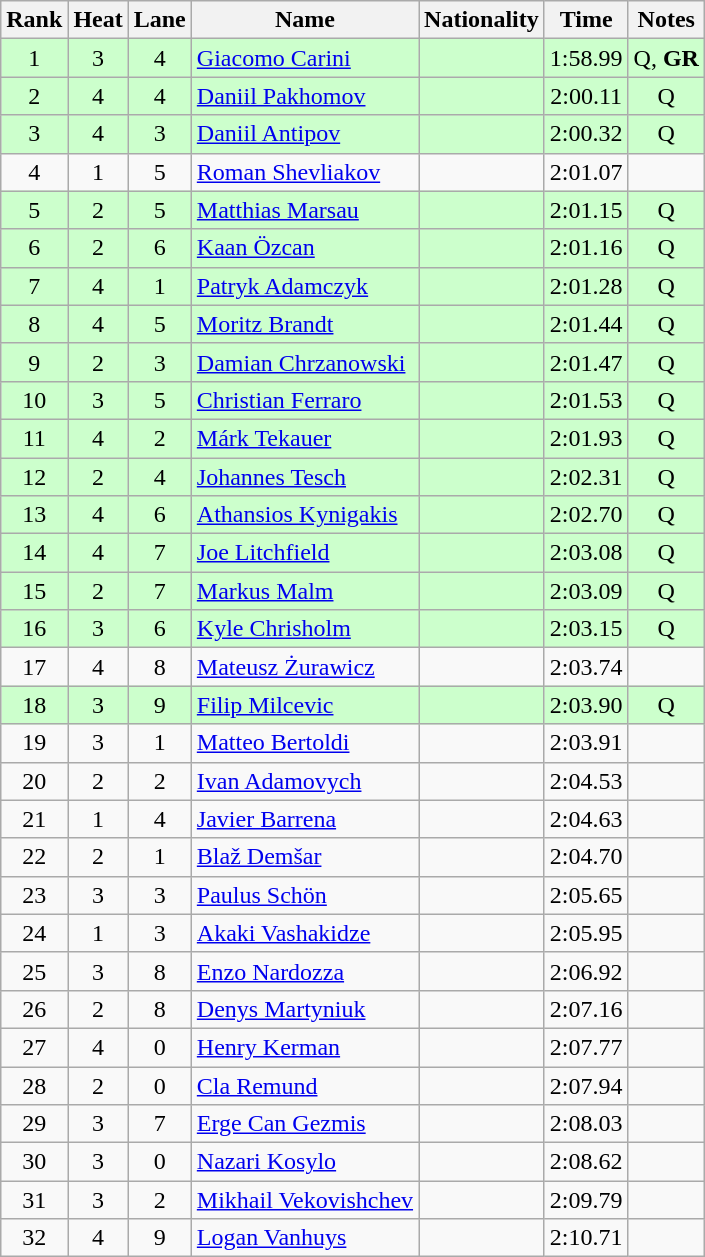<table class="wikitable sortable" style="text-align:center">
<tr>
<th>Rank</th>
<th>Heat</th>
<th>Lane</th>
<th>Name</th>
<th>Nationality</th>
<th>Time</th>
<th>Notes</th>
</tr>
<tr bgcolor=ccffcc>
<td>1</td>
<td>3</td>
<td>4</td>
<td align=left><a href='#'>Giacomo Carini</a></td>
<td align=left></td>
<td>1:58.99</td>
<td>Q, <strong>GR</strong></td>
</tr>
<tr bgcolor=ccffcc>
<td>2</td>
<td>4</td>
<td>4</td>
<td align=left><a href='#'>Daniil Pakhomov</a></td>
<td align=left></td>
<td>2:00.11</td>
<td>Q</td>
</tr>
<tr bgcolor=ccffcc>
<td>3</td>
<td>4</td>
<td>3</td>
<td align=left><a href='#'>Daniil Antipov</a></td>
<td align=left></td>
<td>2:00.32</td>
<td>Q</td>
</tr>
<tr>
<td>4</td>
<td>1</td>
<td>5</td>
<td align=left><a href='#'>Roman Shevliakov</a></td>
<td align=left></td>
<td>2:01.07</td>
<td></td>
</tr>
<tr bgcolor=ccffcc>
<td>5</td>
<td>2</td>
<td>5</td>
<td align=left><a href='#'>Matthias Marsau</a></td>
<td align=left></td>
<td>2:01.15</td>
<td>Q</td>
</tr>
<tr bgcolor=ccffcc>
<td>6</td>
<td>2</td>
<td>6</td>
<td align=left><a href='#'>Kaan Özcan</a></td>
<td align=left></td>
<td>2:01.16</td>
<td>Q</td>
</tr>
<tr bgcolor=ccffcc>
<td>7</td>
<td>4</td>
<td>1</td>
<td align=left><a href='#'>Patryk Adamczyk</a></td>
<td align=left></td>
<td>2:01.28</td>
<td>Q</td>
</tr>
<tr bgcolor=ccffcc>
<td>8</td>
<td>4</td>
<td>5</td>
<td align=left><a href='#'>Moritz Brandt</a></td>
<td align=left></td>
<td>2:01.44</td>
<td>Q</td>
</tr>
<tr bgcolor=ccffcc>
<td>9</td>
<td>2</td>
<td>3</td>
<td align=left><a href='#'>Damian Chrzanowski</a></td>
<td align=left></td>
<td>2:01.47</td>
<td>Q</td>
</tr>
<tr bgcolor=ccffcc>
<td>10</td>
<td>3</td>
<td>5</td>
<td align=left><a href='#'>Christian Ferraro</a></td>
<td align=left></td>
<td>2:01.53</td>
<td>Q</td>
</tr>
<tr bgcolor=ccffcc>
<td>11</td>
<td>4</td>
<td>2</td>
<td align=left><a href='#'>Márk Tekauer</a></td>
<td align=left></td>
<td>2:01.93</td>
<td>Q</td>
</tr>
<tr bgcolor=ccffcc>
<td>12</td>
<td>2</td>
<td>4</td>
<td align=left><a href='#'>Johannes Tesch</a></td>
<td align=left></td>
<td>2:02.31</td>
<td>Q</td>
</tr>
<tr bgcolor=ccffcc>
<td>13</td>
<td>4</td>
<td>6</td>
<td align=left><a href='#'>Athansios Kynigakis</a></td>
<td align=left></td>
<td>2:02.70</td>
<td>Q</td>
</tr>
<tr bgcolor=ccffcc>
<td>14</td>
<td>4</td>
<td>7</td>
<td align=left><a href='#'>Joe Litchfield</a></td>
<td align=left></td>
<td>2:03.08</td>
<td>Q</td>
</tr>
<tr bgcolor=ccffcc>
<td>15</td>
<td>2</td>
<td>7</td>
<td align=left><a href='#'>Markus Malm</a></td>
<td align=left></td>
<td>2:03.09</td>
<td>Q</td>
</tr>
<tr bgcolor=ccffcc>
<td>16</td>
<td>3</td>
<td>6</td>
<td align=left><a href='#'>Kyle Chrisholm</a></td>
<td align=left></td>
<td>2:03.15</td>
<td>Q</td>
</tr>
<tr>
<td>17</td>
<td>4</td>
<td>8</td>
<td align=left><a href='#'>Mateusz Żurawicz</a></td>
<td align=left></td>
<td>2:03.74</td>
<td></td>
</tr>
<tr bgcolor=ccffcc>
<td>18</td>
<td>3</td>
<td>9</td>
<td align=left><a href='#'>Filip Milcevic</a></td>
<td align=left></td>
<td>2:03.90</td>
<td>Q</td>
</tr>
<tr>
<td>19</td>
<td>3</td>
<td>1</td>
<td align=left><a href='#'>Matteo Bertoldi</a></td>
<td align=left></td>
<td>2:03.91</td>
<td></td>
</tr>
<tr>
<td>20</td>
<td>2</td>
<td>2</td>
<td align=left><a href='#'>Ivan Adamovych</a></td>
<td align=left></td>
<td>2:04.53</td>
<td></td>
</tr>
<tr>
<td>21</td>
<td>1</td>
<td>4</td>
<td align=left><a href='#'>Javier Barrena</a></td>
<td align=left></td>
<td>2:04.63</td>
<td></td>
</tr>
<tr>
<td>22</td>
<td>2</td>
<td>1</td>
<td align=left><a href='#'>Blaž Demšar</a></td>
<td align=left></td>
<td>2:04.70</td>
<td></td>
</tr>
<tr>
<td>23</td>
<td>3</td>
<td>3</td>
<td align=left><a href='#'>Paulus Schön</a></td>
<td align=left></td>
<td>2:05.65</td>
<td></td>
</tr>
<tr>
<td>24</td>
<td>1</td>
<td>3</td>
<td align=left><a href='#'>Akaki Vashakidze</a></td>
<td align=left></td>
<td>2:05.95</td>
<td></td>
</tr>
<tr>
<td>25</td>
<td>3</td>
<td>8</td>
<td align=left><a href='#'>Enzo Nardozza</a></td>
<td align=left></td>
<td>2:06.92</td>
<td></td>
</tr>
<tr>
<td>26</td>
<td>2</td>
<td>8</td>
<td align=left><a href='#'>Denys Martyniuk</a></td>
<td align=left></td>
<td>2:07.16</td>
<td></td>
</tr>
<tr>
<td>27</td>
<td>4</td>
<td>0</td>
<td align=left><a href='#'>Henry Kerman</a></td>
<td align=left></td>
<td>2:07.77</td>
<td></td>
</tr>
<tr>
<td>28</td>
<td>2</td>
<td>0</td>
<td align=left><a href='#'>Cla Remund</a></td>
<td align=left></td>
<td>2:07.94</td>
<td></td>
</tr>
<tr>
<td>29</td>
<td>3</td>
<td>7</td>
<td align=left><a href='#'>Erge Can Gezmis</a></td>
<td align=left></td>
<td>2:08.03</td>
<td></td>
</tr>
<tr>
<td>30</td>
<td>3</td>
<td>0</td>
<td align=left><a href='#'>Nazari Kosylo</a></td>
<td align=left></td>
<td>2:08.62</td>
<td></td>
</tr>
<tr>
<td>31</td>
<td>3</td>
<td>2</td>
<td align=left><a href='#'>Mikhail Vekovishchev</a></td>
<td align=left></td>
<td>2:09.79</td>
<td></td>
</tr>
<tr>
<td>32</td>
<td>4</td>
<td>9</td>
<td align=left><a href='#'>Logan Vanhuys</a></td>
<td align=left></td>
<td>2:10.71</td>
<td></td>
</tr>
</table>
